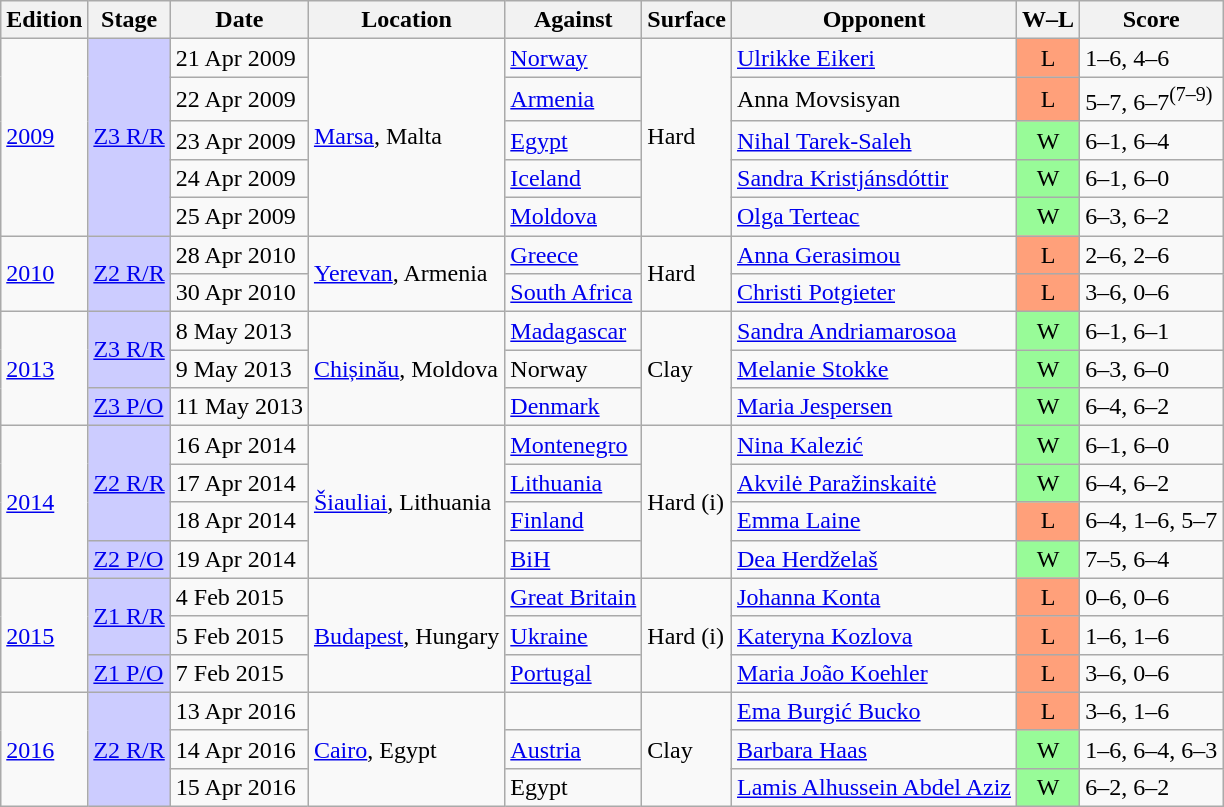<table class=wikitable>
<tr>
<th>Edition</th>
<th>Stage</th>
<th>Date</th>
<th>Location</th>
<th>Against</th>
<th>Surface</th>
<th>Opponent</th>
<th class="unsortable">W–L</th>
<th class="unsortable">Score</th>
</tr>
<tr>
<td rowspan="5"><a href='#'>2009</a></td>
<td bgcolor=#ccf rowspan="5"><a href='#'>Z3 R/R</a></td>
<td>21 Apr 2009</td>
<td rowspan="5"><a href='#'>Marsa</a>, Malta</td>
<td> <a href='#'>Norway</a></td>
<td rowspan="5">Hard</td>
<td><a href='#'>Ulrikke Eikeri</a></td>
<td style="text-align:center; background:#ffa07a;">L</td>
<td>1–6, 4–6</td>
</tr>
<tr>
<td>22 Apr 2009</td>
<td> <a href='#'>Armenia</a></td>
<td>Anna Movsisyan</td>
<td style="text-align:center; background:#ffa07a;">L</td>
<td>5–7, 6–7<sup>(7–9)</sup></td>
</tr>
<tr>
<td>23 Apr 2009</td>
<td> <a href='#'>Egypt</a></td>
<td><a href='#'>Nihal Tarek-Saleh</a></td>
<td style="text-align:center; background:#98fb98;">W</td>
<td>6–1, 6–4</td>
</tr>
<tr>
<td>24 Apr 2009</td>
<td> <a href='#'>Iceland</a></td>
<td><a href='#'>Sandra Kristjánsdóttir</a></td>
<td style="text-align:center; background:#98fb98;">W</td>
<td>6–1, 6–0</td>
</tr>
<tr>
<td>25 Apr 2009</td>
<td> <a href='#'>Moldova</a></td>
<td><a href='#'>Olga Terteac</a></td>
<td style="text-align:center; background:#98fb98;">W</td>
<td>6–3, 6–2</td>
</tr>
<tr>
<td rowspan="2"><a href='#'>2010</a></td>
<td bgcolor=#ccf rowspan="2"><a href='#'>Z2 R/R</a></td>
<td>28 Apr 2010</td>
<td rowspan="2"><a href='#'>Yerevan</a>, Armenia</td>
<td> <a href='#'>Greece</a></td>
<td rowspan="2">Hard</td>
<td><a href='#'>Anna Gerasimou</a></td>
<td style="text-align:center; background:#ffa07a;">L</td>
<td>2–6, 2–6</td>
</tr>
<tr>
<td>30 Apr 2010</td>
<td> <a href='#'>South Africa</a></td>
<td><a href='#'>Christi Potgieter</a></td>
<td style="text-align:center; background:#ffa07a;">L</td>
<td>3–6, 0–6</td>
</tr>
<tr>
<td rowspan="3"><a href='#'>2013</a></td>
<td bgcolor=#ccf rowspan="2"><a href='#'>Z3 R/R</a></td>
<td>8 May 2013</td>
<td rowspan="3"><a href='#'>Chișinău</a>, Moldova</td>
<td> <a href='#'>Madagascar</a></td>
<td rowspan="3">Clay</td>
<td><a href='#'>Sandra Andriamarosoa</a></td>
<td style="text-align:center; background:#98fb98;">W</td>
<td>6–1, 6–1</td>
</tr>
<tr>
<td>9 May 2013</td>
<td> Norway</td>
<td><a href='#'>Melanie Stokke</a></td>
<td style="text-align:center; background:#98fb98;">W</td>
<td>6–3, 6–0</td>
</tr>
<tr>
<td bgcolor=#ccf><a href='#'>Z3 P/O</a></td>
<td>11 May 2013</td>
<td> <a href='#'>Denmark</a></td>
<td><a href='#'>Maria Jespersen</a></td>
<td style="text-align:center; background:#98fb98;">W</td>
<td>6–4, 6–2</td>
</tr>
<tr>
<td rowspan="4"><a href='#'>2014</a></td>
<td bgcolor=#ccf rowspan="3"><a href='#'>Z2 R/R</a></td>
<td>16 Apr 2014</td>
<td rowspan="4"><a href='#'>Šiauliai</a>, Lithuania</td>
<td> <a href='#'>Montenegro</a></td>
<td rowspan="4">Hard (i)</td>
<td><a href='#'>Nina Kalezić</a></td>
<td style="text-align:center; background:#98fb98;">W</td>
<td>6–1, 6–0</td>
</tr>
<tr>
<td>17 Apr 2014</td>
<td> <a href='#'>Lithuania</a></td>
<td><a href='#'>Akvilė Paražinskaitė</a></td>
<td style="text-align:center; background:#98fb98;">W</td>
<td>6–4, 6–2</td>
</tr>
<tr>
<td>18 Apr 2014</td>
<td> <a href='#'>Finland</a></td>
<td><a href='#'>Emma Laine</a></td>
<td style="text-align:center; background:#ffa07a;">L</td>
<td>6–4, 1–6, 5–7</td>
</tr>
<tr>
<td bgcolor=#ccf><a href='#'>Z2 P/O</a></td>
<td>19 Apr 2014</td>
<td> <a href='#'>BiH</a></td>
<td><a href='#'>Dea Herdželaš</a></td>
<td style="text-align:center; background:#98fb98;">W</td>
<td>7–5, 6–4</td>
</tr>
<tr>
<td rowspan="3"><a href='#'>2015</a></td>
<td bgcolor=#ccf rowspan="2"><a href='#'>Z1 R/R</a></td>
<td>4 Feb 2015</td>
<td rowspan="3"><a href='#'>Budapest</a>, Hungary</td>
<td> <a href='#'>Great Britain</a></td>
<td rowspan="3">Hard (i)</td>
<td><a href='#'>Johanna Konta</a></td>
<td style="text-align:center; background:#ffa07a;">L</td>
<td>0–6, 0–6</td>
</tr>
<tr>
<td>5 Feb 2015</td>
<td> <a href='#'>Ukraine</a></td>
<td><a href='#'>Kateryna Kozlova</a></td>
<td style="text-align:center; background:#ffa07a;">L</td>
<td>1–6, 1–6</td>
</tr>
<tr>
<td bgcolor=#ccf><a href='#'>Z1 P/O</a></td>
<td>7 Feb 2015</td>
<td> <a href='#'>Portugal</a></td>
<td><a href='#'>Maria João Koehler</a></td>
<td style="text-align:center; background:#ffa07a;">L</td>
<td>3–6, 0–6</td>
</tr>
<tr>
<td rowspan="3"><a href='#'>2016</a></td>
<td bgcolor=#ccf rowspan="3"><a href='#'>Z2 R/R</a></td>
<td>13 Apr 2016</td>
<td rowspan="3"><a href='#'>Cairo</a>, Egypt</td>
<td> </td>
<td rowspan="3">Clay</td>
<td><a href='#'>Ema Burgić Bucko</a></td>
<td style="text-align:center; background:#ffa07a;">L</td>
<td>3–6, 1–6</td>
</tr>
<tr>
<td>14 Apr 2016</td>
<td> <a href='#'>Austria</a></td>
<td><a href='#'>Barbara Haas</a></td>
<td style="text-align:center; background:#98fb98;">W</td>
<td>1–6, 6–4, 6–3</td>
</tr>
<tr>
<td>15 Apr 2016</td>
<td> Egypt</td>
<td><a href='#'>Lamis Alhussein Abdel Aziz</a></td>
<td style="text-align:center; background:#98fb98;">W</td>
<td>6–2, 6–2</td>
</tr>
</table>
